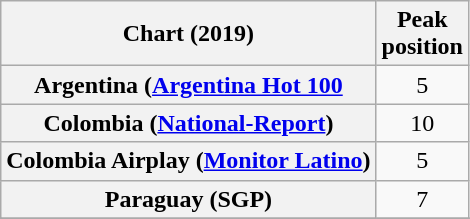<table class="wikitable sortable plainrowheaders" style="text-align:center">
<tr>
<th scope="col">Chart (2019)</th>
<th scope="col">Peak<br>position</th>
</tr>
<tr>
<th scope="row">Argentina (<a href='#'>Argentina Hot 100</a></th>
<td>5</td>
</tr>
<tr>
<th scope="row">Colombia (<a href='#'>National-Report</a>)</th>
<td>10</td>
</tr>
<tr>
<th scope="row">Colombia Airplay (<a href='#'>Monitor Latino</a>)</th>
<td>5</td>
</tr>
<tr>
<th scope="row">Paraguay (SGP)</th>
<td>7</td>
</tr>
<tr>
</tr>
<tr>
</tr>
<tr>
</tr>
<tr>
</tr>
<tr>
</tr>
<tr>
</tr>
<tr>
</tr>
</table>
